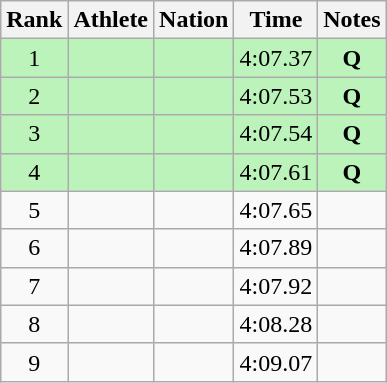<table class="wikitable sortable" style="text-align:center">
<tr>
<th>Rank</th>
<th>Athlete</th>
<th>Nation</th>
<th>Time</th>
<th>Notes</th>
</tr>
<tr bgcolor=#bbf3bb>
<td>1</td>
<td align=left></td>
<td align=left></td>
<td>4:07.37</td>
<td><strong>Q</strong></td>
</tr>
<tr bgcolor=#bbf3bb>
<td>2</td>
<td align=left></td>
<td align=left></td>
<td>4:07.53</td>
<td><strong>Q</strong></td>
</tr>
<tr bgcolor=#bbf3bb>
<td>3</td>
<td align=left></td>
<td align=left></td>
<td>4:07.54</td>
<td><strong>Q</strong></td>
</tr>
<tr bgcolor=#bbf3bb>
<td>4</td>
<td align=left></td>
<td align=left></td>
<td>4:07.61</td>
<td><strong>Q</strong></td>
</tr>
<tr>
<td>5</td>
<td align=left></td>
<td align=left></td>
<td>4:07.65</td>
<td></td>
</tr>
<tr>
<td>6</td>
<td align=left></td>
<td align=left></td>
<td>4:07.89</td>
<td></td>
</tr>
<tr>
<td>7</td>
<td align=left></td>
<td align=left></td>
<td>4:07.92</td>
<td></td>
</tr>
<tr>
<td>8</td>
<td align=left></td>
<td align=left></td>
<td>4:08.28</td>
<td></td>
</tr>
<tr>
<td>9</td>
<td align=left></td>
<td align=left></td>
<td>4:09.07</td>
<td></td>
</tr>
</table>
